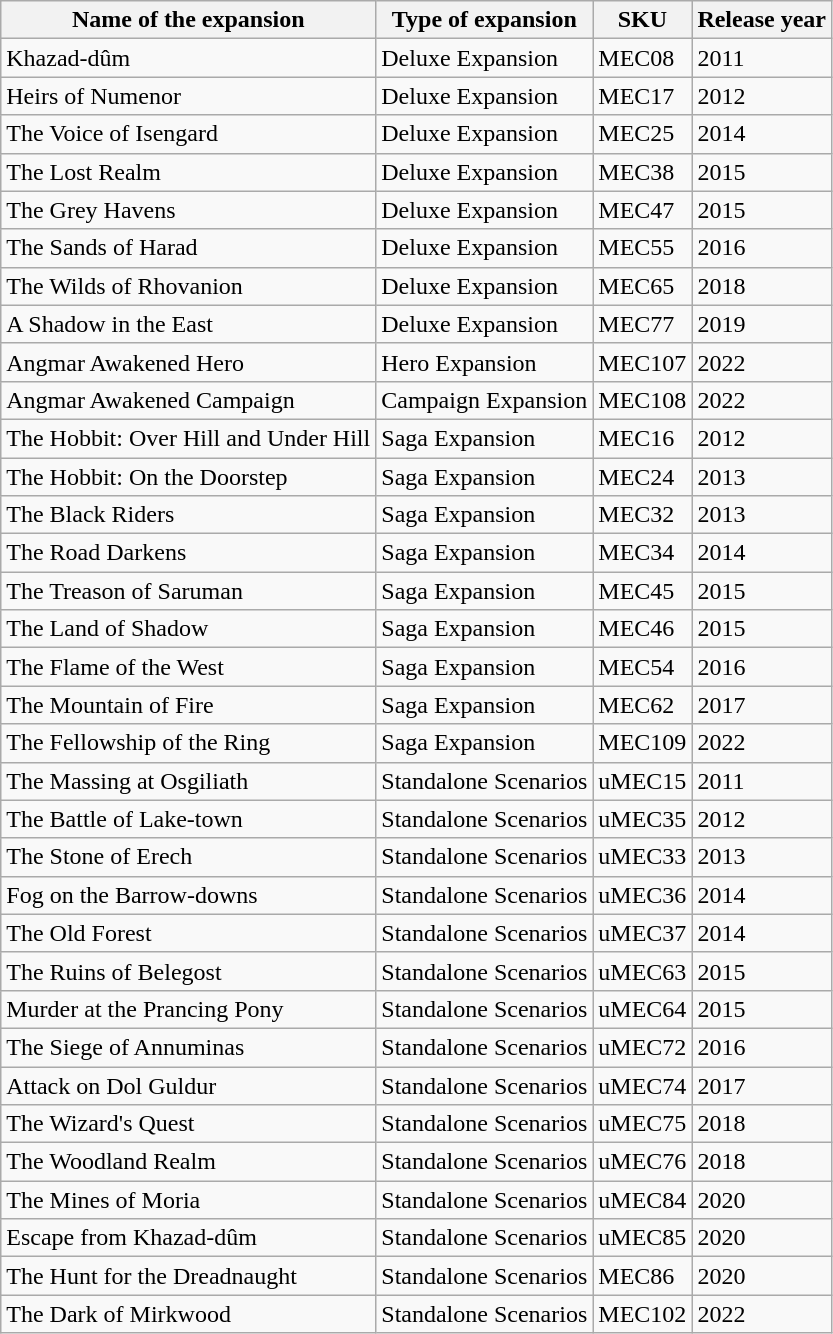<table class="wikitable collapsible collapsed sortable">
<tr>
<th>Name of the expansion</th>
<th>Type of expansion</th>
<th>SKU</th>
<th>Release year</th>
</tr>
<tr>
<td>Khazad-dûm</td>
<td>Deluxe Expansion</td>
<td>MEC08</td>
<td>2011</td>
</tr>
<tr>
<td>Heirs of Numenor</td>
<td>Deluxe Expansion</td>
<td>MEC17</td>
<td>2012</td>
</tr>
<tr>
<td>The Voice of Isengard</td>
<td>Deluxe Expansion</td>
<td>MEC25</td>
<td>2014</td>
</tr>
<tr>
<td>The Lost Realm</td>
<td>Deluxe Expansion</td>
<td>MEC38</td>
<td>2015</td>
</tr>
<tr>
<td>The Grey Havens</td>
<td>Deluxe Expansion</td>
<td>MEC47</td>
<td>2015</td>
</tr>
<tr>
<td>The Sands of Harad</td>
<td>Deluxe Expansion</td>
<td>MEC55</td>
<td>2016</td>
</tr>
<tr>
<td>The Wilds of Rhovanion</td>
<td>Deluxe Expansion</td>
<td>MEC65</td>
<td>2018</td>
</tr>
<tr>
<td>A Shadow in the East</td>
<td>Deluxe Expansion</td>
<td>MEC77</td>
<td>2019</td>
</tr>
<tr>
<td>Angmar Awakened Hero</td>
<td>Hero Expansion</td>
<td>MEC107</td>
<td>2022</td>
</tr>
<tr>
<td>Angmar Awakened Campaign</td>
<td>Campaign Expansion</td>
<td>MEC108</td>
<td>2022</td>
</tr>
<tr>
<td>The Hobbit: Over Hill and Under Hill</td>
<td>Saga Expansion</td>
<td>MEC16</td>
<td>2012</td>
</tr>
<tr>
<td>The Hobbit: On the Doorstep</td>
<td>Saga Expansion</td>
<td>MEC24</td>
<td>2013</td>
</tr>
<tr>
<td>The Black Riders</td>
<td>Saga Expansion</td>
<td>MEC32</td>
<td>2013</td>
</tr>
<tr>
<td>The Road Darkens</td>
<td>Saga Expansion</td>
<td>MEC34</td>
<td>2014</td>
</tr>
<tr>
<td>The Treason of Saruman</td>
<td>Saga Expansion</td>
<td>MEC45</td>
<td>2015</td>
</tr>
<tr>
<td>The Land of Shadow</td>
<td>Saga Expansion</td>
<td>MEC46</td>
<td>2015</td>
</tr>
<tr>
<td>The Flame of the West</td>
<td>Saga Expansion</td>
<td>MEC54</td>
<td>2016</td>
</tr>
<tr>
<td>The Mountain of Fire</td>
<td>Saga Expansion</td>
<td>MEC62</td>
<td>2017</td>
</tr>
<tr>
<td>The Fellowship of the Ring</td>
<td>Saga Expansion</td>
<td>MEC109</td>
<td>2022</td>
</tr>
<tr>
<td>The Massing at Osgiliath</td>
<td>Standalone Scenarios</td>
<td>uMEC15</td>
<td>2011</td>
</tr>
<tr>
<td>The Battle of Lake-town</td>
<td>Standalone Scenarios</td>
<td>uMEC35</td>
<td>2012</td>
</tr>
<tr>
<td>The Stone of Erech</td>
<td>Standalone Scenarios</td>
<td>uMEC33</td>
<td>2013</td>
</tr>
<tr>
<td>Fog on the Barrow-downs</td>
<td>Standalone Scenarios</td>
<td>uMEC36</td>
<td>2014</td>
</tr>
<tr>
<td>The Old Forest</td>
<td>Standalone Scenarios</td>
<td>uMEC37</td>
<td>2014</td>
</tr>
<tr>
<td>The Ruins of Belegost</td>
<td>Standalone Scenarios</td>
<td>uMEC63</td>
<td>2015</td>
</tr>
<tr>
<td>Murder at the Prancing Pony</td>
<td>Standalone Scenarios</td>
<td>uMEC64</td>
<td>2015</td>
</tr>
<tr>
<td>The Siege of Annuminas</td>
<td>Standalone Scenarios</td>
<td>uMEC72</td>
<td>2016</td>
</tr>
<tr>
<td>Attack on Dol Guldur</td>
<td>Standalone Scenarios</td>
<td>uMEC74</td>
<td>2017</td>
</tr>
<tr>
<td>The Wizard's Quest</td>
<td>Standalone Scenarios</td>
<td>uMEC75</td>
<td>2018</td>
</tr>
<tr>
<td>The Woodland Realm</td>
<td>Standalone Scenarios</td>
<td>uMEC76</td>
<td>2018</td>
</tr>
<tr>
<td>The Mines of Moria</td>
<td>Standalone Scenarios</td>
<td>uMEC84</td>
<td>2020</td>
</tr>
<tr>
<td>Escape from Khazad-dûm</td>
<td>Standalone Scenarios</td>
<td>uMEC85</td>
<td>2020</td>
</tr>
<tr>
<td>The Hunt for the Dreadnaught</td>
<td>Standalone Scenarios</td>
<td>MEC86</td>
<td>2020</td>
</tr>
<tr>
<td>The Dark of Mirkwood</td>
<td>Standalone Scenarios</td>
<td>MEC102</td>
<td>2022</td>
</tr>
</table>
